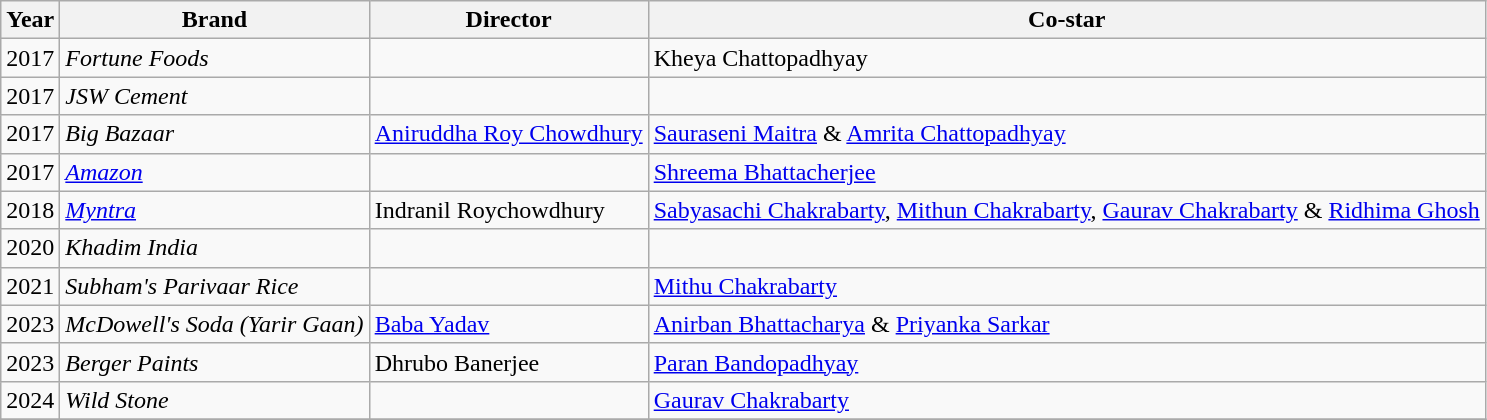<table class="wikitable sortable">
<tr>
<th>Year</th>
<th>Brand</th>
<th>Director</th>
<th>Co-star</th>
</tr>
<tr>
<td>2017</td>
<td><em>Fortune Foods</em></td>
<td></td>
<td>Kheya Chattopadhyay</td>
</tr>
<tr>
<td>2017</td>
<td><em>JSW Cement</em></td>
<td></td>
<td></td>
</tr>
<tr>
<td>2017</td>
<td><em>Big Bazaar</em></td>
<td><a href='#'>Aniruddha Roy Chowdhury</a></td>
<td><a href='#'>Sauraseni Maitra</a> & <a href='#'>Amrita Chattopadhyay</a></td>
</tr>
<tr>
<td>2017</td>
<td><em><a href='#'>Amazon</a></em></td>
<td></td>
<td><a href='#'>Shreema Bhattacherjee</a></td>
</tr>
<tr>
<td>2018</td>
<td><em><a href='#'>Myntra</a></em></td>
<td>Indranil Roychowdhury</td>
<td><a href='#'>Sabyasachi Chakrabarty</a>, <a href='#'>Mithun Chakrabarty</a>, <a href='#'>Gaurav Chakrabarty</a> & <a href='#'>Ridhima Ghosh</a></td>
</tr>
<tr>
<td>2020</td>
<td><em>Khadim India</em></td>
<td></td>
<td></td>
</tr>
<tr>
<td>2021</td>
<td><em>Subham's Parivaar Rice</em></td>
<td></td>
<td><a href='#'>Mithu Chakrabarty</a></td>
</tr>
<tr>
<td>2023</td>
<td><em>McDowell's Soda (Yarir Gaan)</em></td>
<td><a href='#'>Baba Yadav</a></td>
<td><a href='#'>Anirban Bhattacharya</a> & <a href='#'>Priyanka Sarkar</a></td>
</tr>
<tr>
<td>2023</td>
<td><em>Berger Paints</em></td>
<td>Dhrubo Banerjee</td>
<td><a href='#'>Paran Bandopadhyay</a></td>
</tr>
<tr>
<td>2024</td>
<td><em>Wild Stone</em></td>
<td></td>
<td><a href='#'>Gaurav Chakrabarty</a></td>
</tr>
<tr>
</tr>
</table>
